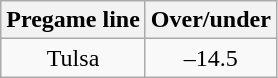<table class="wikitable">
<tr align="center">
<th style=>Pregame line</th>
<th style=>Over/under</th>
</tr>
<tr align="center">
<td>Tulsa</td>
<td>–14.5</td>
</tr>
</table>
